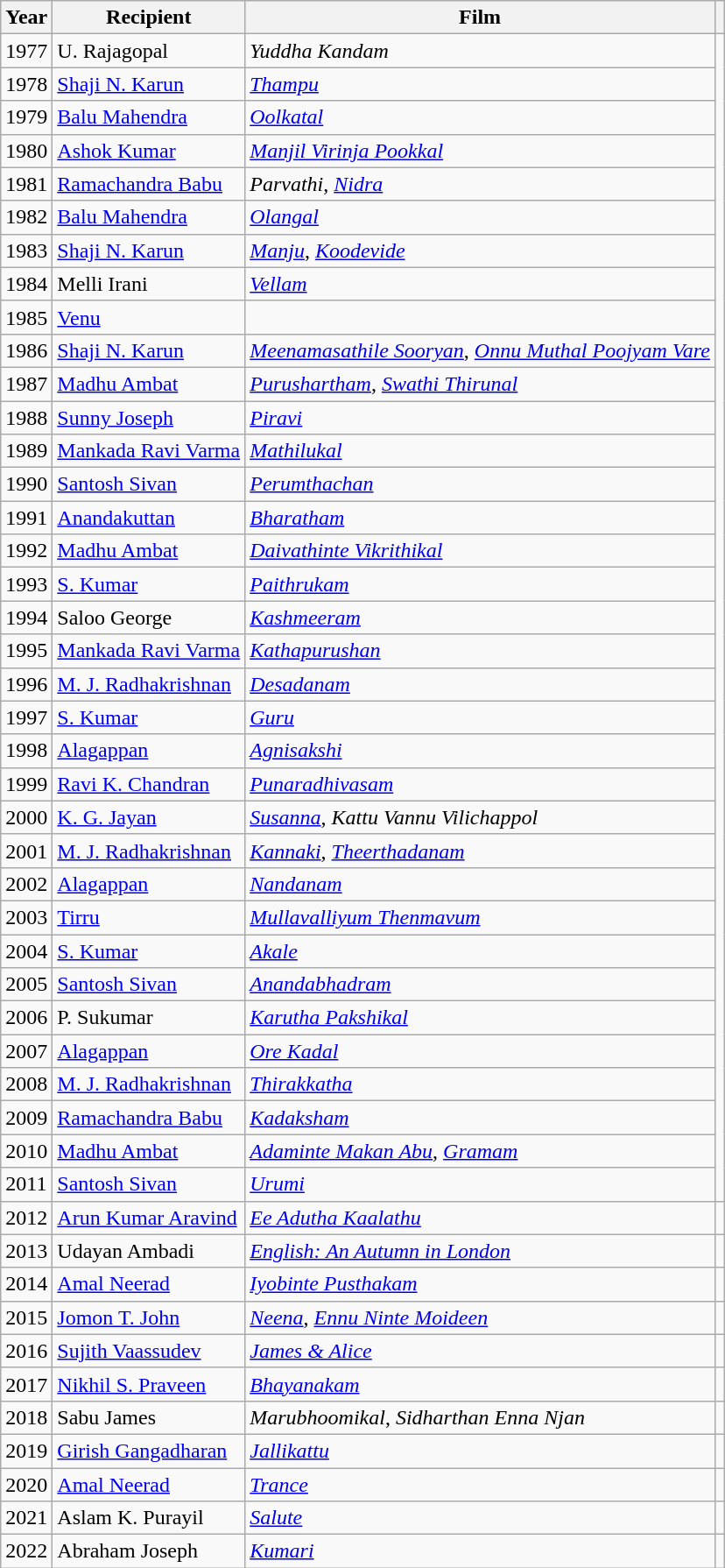<table class="wikitable">
<tr>
<th>Year</th>
<th>Recipient</th>
<th>Film</th>
<th></th>
</tr>
<tr>
<td>1977</td>
<td>U. Rajagopal</td>
<td><em>Yuddha Kandam</em></td>
<td rowspan=35></td>
</tr>
<tr>
<td>1978</td>
<td><a href='#'>Shaji N. Karun</a></td>
<td><em><a href='#'>Thampu</a></em></td>
</tr>
<tr>
<td>1979</td>
<td><a href='#'>Balu Mahendra</a></td>
<td><em><a href='#'>Oolkatal</a></em></td>
</tr>
<tr>
<td>1980</td>
<td><a href='#'>Ashok Kumar</a></td>
<td><em><a href='#'>Manjil Virinja Pookkal</a></em></td>
</tr>
<tr>
<td>1981</td>
<td><a href='#'>Ramachandra Babu</a></td>
<td><em>Parvathi</em>, <em><a href='#'>Nidra</a></em></td>
</tr>
<tr>
<td>1982</td>
<td><a href='#'>Balu Mahendra</a></td>
<td><em><a href='#'>Olangal</a></em></td>
</tr>
<tr>
<td>1983</td>
<td><a href='#'>Shaji N. Karun</a></td>
<td><em><a href='#'>Manju</a></em>, <em><a href='#'>Koodevide</a></em></td>
</tr>
<tr>
<td>1984</td>
<td>Melli Irani</td>
<td><em><a href='#'>Vellam</a></em></td>
</tr>
<tr>
<td>1985</td>
<td><a href='#'>Venu</a></td>
<td></td>
</tr>
<tr>
<td>1986</td>
<td><a href='#'>Shaji N. Karun</a></td>
<td><em><a href='#'>Meenamasathile Sooryan</a></em>, <em><a href='#'>Onnu Muthal Poojyam Vare</a></em></td>
</tr>
<tr>
<td>1987</td>
<td><a href='#'>Madhu Ambat</a></td>
<td><em><a href='#'>Purushartham</a></em>, <em><a href='#'>Swathi Thirunal</a></em></td>
</tr>
<tr>
<td>1988</td>
<td><a href='#'>Sunny Joseph</a></td>
<td><em><a href='#'>Piravi</a></em></td>
</tr>
<tr>
<td>1989</td>
<td><a href='#'>Mankada Ravi Varma</a></td>
<td><em><a href='#'>Mathilukal</a></em></td>
</tr>
<tr>
<td>1990</td>
<td><a href='#'>Santosh Sivan</a></td>
<td><em><a href='#'>Perumthachan</a></em></td>
</tr>
<tr>
<td>1991</td>
<td><a href='#'>Anandakuttan</a></td>
<td><em><a href='#'>Bharatham</a></em></td>
</tr>
<tr>
<td>1992</td>
<td><a href='#'>Madhu Ambat</a></td>
<td><em><a href='#'>Daivathinte Vikrithikal</a></em></td>
</tr>
<tr>
<td>1993</td>
<td><a href='#'>S. Kumar</a></td>
<td><em><a href='#'>Paithrukam</a></em></td>
</tr>
<tr>
<td>1994</td>
<td>Saloo George</td>
<td><em><a href='#'>Kashmeeram</a></em></td>
</tr>
<tr>
<td>1995</td>
<td><a href='#'>Mankada Ravi Varma</a></td>
<td><em><a href='#'>Kathapurushan</a></em></td>
</tr>
<tr>
<td>1996</td>
<td><a href='#'>M. J. Radhakrishnan</a></td>
<td><em><a href='#'>Desadanam</a></em></td>
</tr>
<tr>
<td>1997</td>
<td><a href='#'>S. Kumar</a></td>
<td><em><a href='#'>Guru</a></em></td>
</tr>
<tr>
<td>1998</td>
<td><a href='#'>Alagappan</a></td>
<td><em><a href='#'>Agnisakshi</a></em></td>
</tr>
<tr>
<td>1999</td>
<td><a href='#'>Ravi K. Chandran</a></td>
<td><em><a href='#'>Punaradhivasam</a></em></td>
</tr>
<tr>
<td>2000</td>
<td><a href='#'>K. G. Jayan</a></td>
<td><em><a href='#'>Susanna</a></em>, <em>Kattu Vannu Vilichappol</em></td>
</tr>
<tr>
<td>2001</td>
<td><a href='#'>M. J. Radhakrishnan</a></td>
<td><em><a href='#'>Kannaki</a></em>, <em><a href='#'>Theerthadanam</a></em></td>
</tr>
<tr>
<td>2002</td>
<td><a href='#'>Alagappan</a></td>
<td><em><a href='#'>Nandanam</a></em></td>
</tr>
<tr>
<td>2003</td>
<td><a href='#'>Tirru</a></td>
<td><em><a href='#'>Mullavalliyum Thenmavum</a></em></td>
</tr>
<tr>
<td>2004</td>
<td><a href='#'>S. Kumar</a></td>
<td><em><a href='#'>Akale</a></em></td>
</tr>
<tr>
<td>2005</td>
<td><a href='#'>Santosh Sivan</a></td>
<td><em><a href='#'>Anandabhadram</a></em></td>
</tr>
<tr>
<td>2006</td>
<td>P. Sukumar</td>
<td><em><a href='#'>Karutha Pakshikal</a></em></td>
</tr>
<tr>
<td>2007</td>
<td><a href='#'>Alagappan</a></td>
<td><em><a href='#'>Ore Kadal</a></em></td>
</tr>
<tr>
<td>2008</td>
<td><a href='#'>M. J. Radhakrishnan</a></td>
<td><em><a href='#'>Thirakkatha</a></em></td>
</tr>
<tr>
<td>2009</td>
<td><a href='#'>Ramachandra Babu</a></td>
<td><em><a href='#'>Kadaksham</a></em></td>
</tr>
<tr>
<td>2010</td>
<td><a href='#'>Madhu Ambat</a></td>
<td><em><a href='#'>Adaminte Makan Abu</a></em>, <em><a href='#'>Gramam</a></em></td>
</tr>
<tr>
<td>2011</td>
<td><a href='#'>Santosh Sivan</a></td>
<td><em><a href='#'>Urumi</a></em></td>
</tr>
<tr>
<td>2012</td>
<td><a href='#'>Arun Kumar Aravind</a></td>
<td><em><a href='#'>Ee Adutha Kaalathu</a></em></td>
<td></td>
</tr>
<tr>
<td>2013</td>
<td>Udayan Ambadi</td>
<td><em><a href='#'>English: An Autumn in London</a></em></td>
<td></td>
</tr>
<tr>
<td>2014</td>
<td><a href='#'>Amal Neerad</a></td>
<td><em><a href='#'>Iyobinte Pusthakam</a></em></td>
<td></td>
</tr>
<tr>
<td>2015</td>
<td><a href='#'>Jomon T. John</a></td>
<td><em><a href='#'>Neena</a></em>, <em><a href='#'>Ennu Ninte Moideen</a></em></td>
<td></td>
</tr>
<tr>
<td>2016</td>
<td><a href='#'>Sujith Vaassudev</a></td>
<td><em><a href='#'>James & Alice</a></em></td>
<td></td>
</tr>
<tr>
<td>2017</td>
<td><a href='#'>Nikhil S. Praveen</a></td>
<td><em><a href='#'>Bhayanakam</a></em></td>
<td></td>
</tr>
<tr>
<td>2018</td>
<td>Sabu James</td>
<td><em>Marubhoomikal</em>, <em>Sidharthan Enna Njan</em></td>
<td></td>
</tr>
<tr>
<td>2019</td>
<td><a href='#'>Girish Gangadharan</a></td>
<td><em><a href='#'>Jallikattu</a></em></td>
<td></td>
</tr>
<tr>
<td>2020</td>
<td><a href='#'>Amal Neerad</a></td>
<td><em><a href='#'>Trance</a></em></td>
<td></td>
</tr>
<tr>
<td>2021</td>
<td>Aslam K. Purayil</td>
<td><em><a href='#'>Salute</a></em></td>
<td></td>
</tr>
<tr>
<td>2022</td>
<td>Abraham Joseph</td>
<td><em><a href='#'>Kumari</a></em></td>
<td></td>
</tr>
</table>
